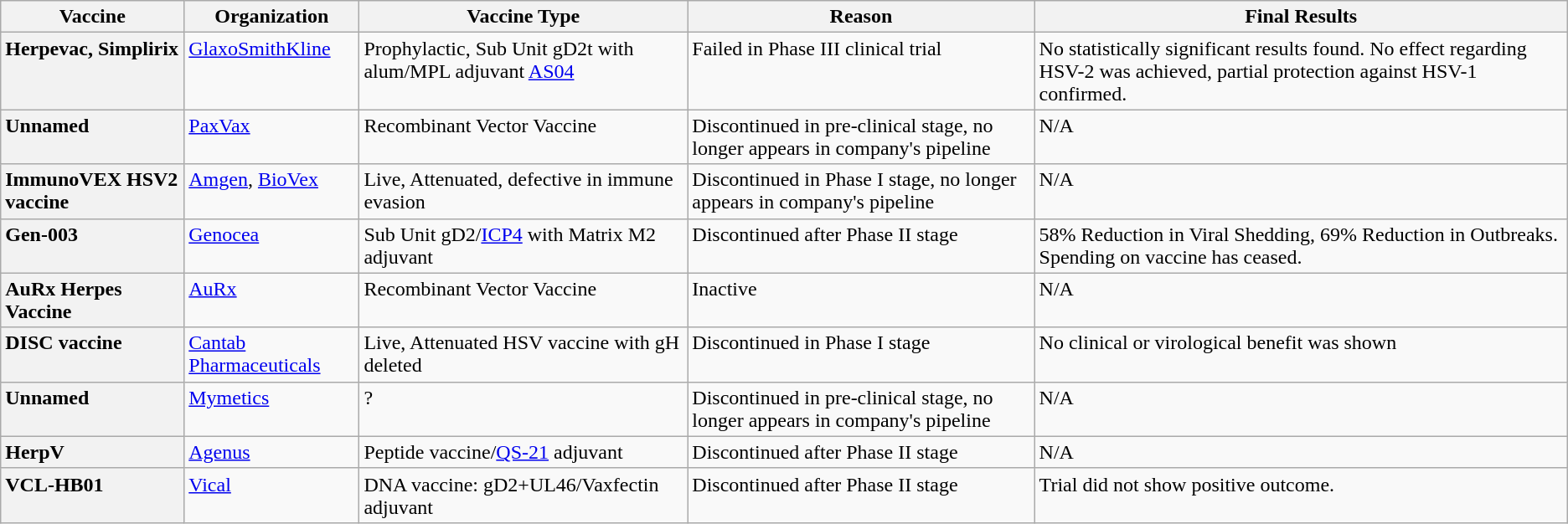<table class="wikitable">
<tr>
<th>Vaccine</th>
<th>Organization</th>
<th>Vaccine Type</th>
<th>Reason</th>
<th>Final Results</th>
</tr>
<tr style="vertical-align:top;">
<th style="text-align:left;">Herpevac, Simplirix</th>
<td><a href='#'>GlaxoSmithKline</a></td>
<td>Prophylactic, Sub Unit gD2t with alum/MPL adjuvant <a href='#'>AS04</a></td>
<td>Failed in Phase III clinical trial</td>
<td>No statistically significant results found. No effect regarding HSV-2 was achieved, partial protection against HSV-1 confirmed.</td>
</tr>
<tr style="vertical-align:top;">
<th style="text-align:left;">Unnamed</th>
<td><a href='#'>PaxVax</a></td>
<td>Recombinant Vector Vaccine</td>
<td>Discontinued in pre-clinical stage, no longer appears in company's pipeline</td>
<td>N/A</td>
</tr>
<tr style="vertical-align:top;">
<th style="text-align:left;">ImmunoVEX HSV2 vaccine</th>
<td><a href='#'>Amgen</a>, <a href='#'>BioVex</a></td>
<td>Live, Attenuated, defective in immune evasion</td>
<td>Discontinued in Phase I stage, no longer appears in company's pipeline</td>
<td>N/A</td>
</tr>
<tr style="vertical-align:top;">
<th style="text-align:left;">Gen-003</th>
<td><a href='#'>Genocea</a></td>
<td>Sub Unit gD2/<a href='#'>ICP4</a> with Matrix M2 adjuvant</td>
<td>Discontinued after Phase II stage</td>
<td>58% Reduction in Viral Shedding, 69% Reduction in Outbreaks. Spending on vaccine has ceased.</td>
</tr>
<tr style="vertical-align:top;">
<th style="text-align:left;">AuRx Herpes Vaccine</th>
<td><a href='#'>AuRx</a></td>
<td>Recombinant Vector Vaccine</td>
<td>Inactive</td>
<td>N/A</td>
</tr>
<tr style="vertical-align:top;">
<th style="text-align:left;">DISC vaccine</th>
<td><a href='#'>Cantab Pharmaceuticals</a></td>
<td>Live, Attenuated HSV vaccine with gH deleted</td>
<td>Discontinued in Phase I stage</td>
<td>No clinical or virological benefit was shown</td>
</tr>
<tr style="vertical-align:top;">
<th style="text-align:left;">Unnamed</th>
<td><a href='#'>Mymetics</a></td>
<td>?</td>
<td>Discontinued in pre-clinical stage, no longer appears in company's pipeline</td>
<td>N/A</td>
</tr>
<tr style="vertical-align:top;">
<th style="text-align:left;">HerpV</th>
<td><a href='#'>Agenus</a></td>
<td>Peptide vaccine/<a href='#'>QS-21</a> adjuvant</td>
<td>Discontinued after Phase II stage</td>
<td>N/A</td>
</tr>
<tr style="vertical-align:top;">
<th style="text-align:left;">VCL-HB01</th>
<td><a href='#'>Vical</a></td>
<td>DNA vaccine: gD2+UL46/Vaxfectin adjuvant</td>
<td>Discontinued after Phase II stage</td>
<td>Trial did not show positive outcome.</td>
</tr>
</table>
